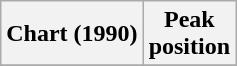<table class="wikitable plainrowheaders" style="text-align:center">
<tr>
<th scope="col">Chart (1990)</th>
<th scope="col">Peak<br> position</th>
</tr>
<tr>
</tr>
</table>
